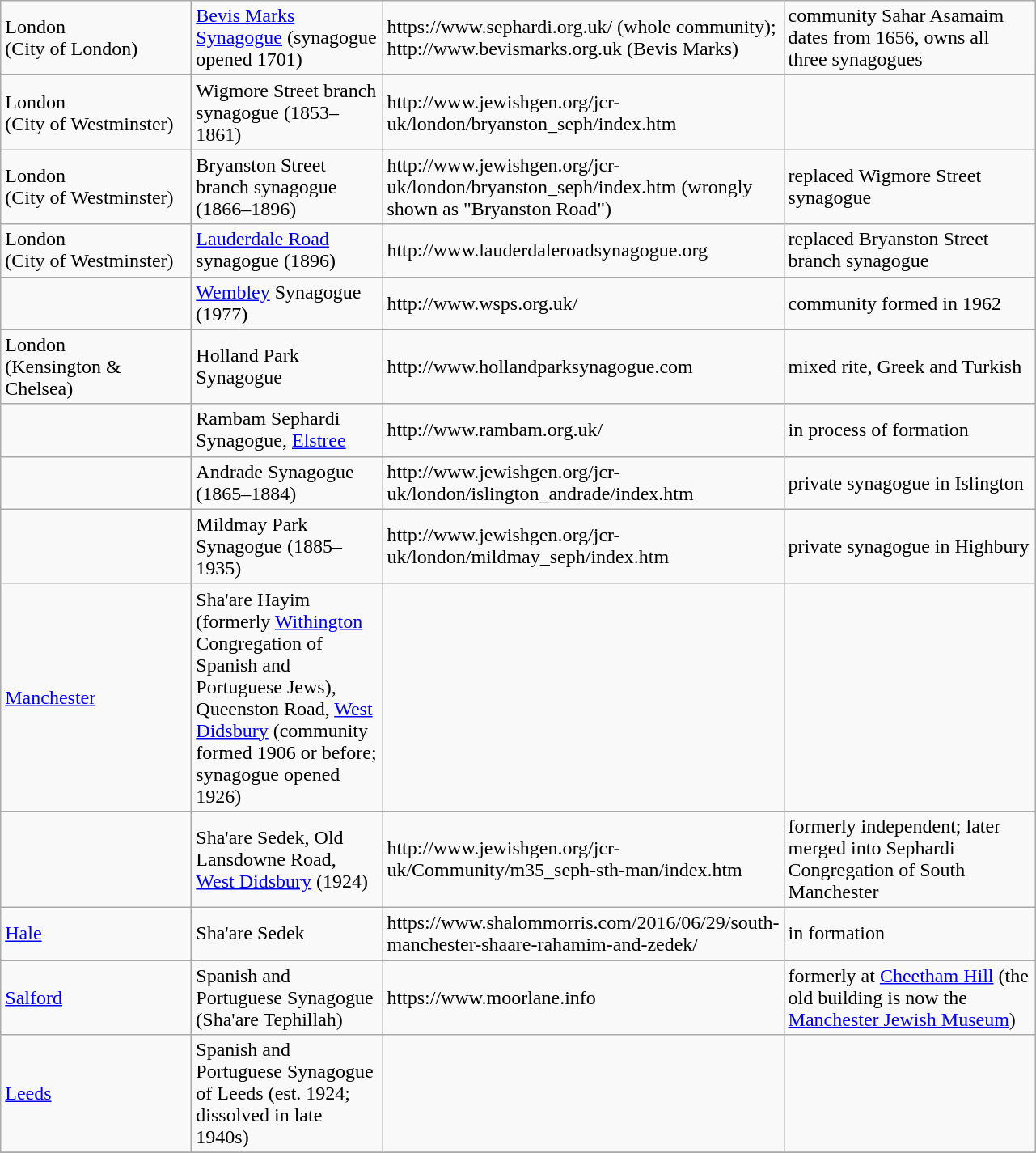<table class="wikitable">
<tr>
<td width="150pt">London<br>(City of London)</td>
<td width="150pt"><a href='#'>Bevis Marks Synagogue</a> (synagogue opened 1701)</td>
<td width="300pt">https://www.sephardi.org.uk/ (whole community); http://www.bevismarks.org.uk (Bevis Marks)</td>
<td width="200pt">community Sahar Asamaim dates from 1656, owns all three synagogues</td>
</tr>
<tr>
<td width="150pt">London<br>(City of Westminster)</td>
<td width="150pt">Wigmore Street branch synagogue (1853–1861)</td>
<td width="300pt">http://www.jewishgen.org/jcr-uk/london/bryanston_seph/index.htm</td>
<td width="200pt"></td>
</tr>
<tr>
<td width="150pt">London<br>(City of Westminster)</td>
<td width="150pt">Bryanston Street branch synagogue (1866–1896)</td>
<td width="300pt">http://www.jewishgen.org/jcr-uk/london/bryanston_seph/index.htm (wrongly shown as "Bryanston Road")</td>
<td width="200pt">replaced Wigmore Street synagogue</td>
</tr>
<tr>
<td width="150pt">London<br>(City of Westminster)</td>
<td width="150pt"><a href='#'>Lauderdale Road</a> synagogue (1896)</td>
<td width="300pt">http://www.lauderdaleroadsynagogue.org</td>
<td width="200pt">replaced Bryanston Street branch synagogue</td>
</tr>
<tr>
<td width="150pt"></td>
<td width="150pt"><a href='#'>Wembley</a> Synagogue (1977)</td>
<td width="300pt">http://www.wsps.org.uk/</td>
<td width="200pt">community formed in 1962</td>
</tr>
<tr>
<td width="150pt">London<br>(Kensington & Chelsea)</td>
<td width="150pt">Holland Park Synagogue</td>
<td width="300pt">http://www.hollandparksynagogue.com</td>
<td width="200pt">mixed rite, Greek and Turkish</td>
</tr>
<tr>
<td width="150pt"></td>
<td width="150pt">Rambam Sephardi Synagogue, <a href='#'>Elstree</a></td>
<td width="300pt">http://www.rambam.org.uk/</td>
<td width="200pt">in process of formation</td>
</tr>
<tr>
<td width="150pt"></td>
<td width="150pt">Andrade Synagogue (1865–1884)</td>
<td width="300pt">http://www.jewishgen.org/jcr-uk/london/islington_andrade/index.htm</td>
<td width="200pt">private synagogue in Islington</td>
</tr>
<tr>
<td width="150pt"></td>
<td width="150pt">Mildmay Park Synagogue (1885–1935)</td>
<td width="300pt">http://www.jewishgen.org/jcr-uk/london/mildmay_seph/index.htm</td>
<td width="200pt">private synagogue in Highbury</td>
</tr>
<tr>
<td width="150pt"><a href='#'>Manchester</a></td>
<td width="150pt">Sha'are Hayim (formerly <a href='#'>Withington</a> Congregation of Spanish and Portuguese Jews), Queenston Road, <a href='#'>West Didsbury</a> (community formed 1906 or before; synagogue opened 1926)</td>
<td width="300pt"></td>
<td width="200pt"></td>
</tr>
<tr>
<td width="150pt"></td>
<td width="150pt">Sha'are Sedek, Old Lansdowne Road, <a href='#'>West Didsbury</a> (1924)</td>
<td width="300pt">http://www.jewishgen.org/jcr-uk/Community/m35_seph-sth-man/index.htm</td>
<td width="200pt">formerly independent; later merged into Sephardi Congregation of South Manchester</td>
</tr>
<tr>
<td width="150pt"><a href='#'>Hale</a></td>
<td width="150pt">Sha'are Sedek</td>
<td width="300pt">https://www.shalommorris.com/2016/06/29/south-manchester-shaare-rahamim-and-zedek/</td>
<td width="200pt">in formation</td>
</tr>
<tr>
<td width="150pt"><a href='#'>Salford</a></td>
<td width="150pt">Spanish and Portuguese Synagogue (Sha'are Tephillah)</td>
<td width="300pt">https://www.moorlane.info</td>
<td width="200pt">formerly at <a href='#'>Cheetham Hill</a> (the old building is now the <a href='#'>Manchester Jewish Museum</a>)</td>
</tr>
<tr>
<td width="150pt"><a href='#'>Leeds</a></td>
<td width="150pt">Spanish and Portuguese Synagogue of Leeds (est. 1924; dissolved in late 1940s)</td>
<td width="300pt"></td>
<td width="200pt"></td>
</tr>
<tr>
</tr>
</table>
